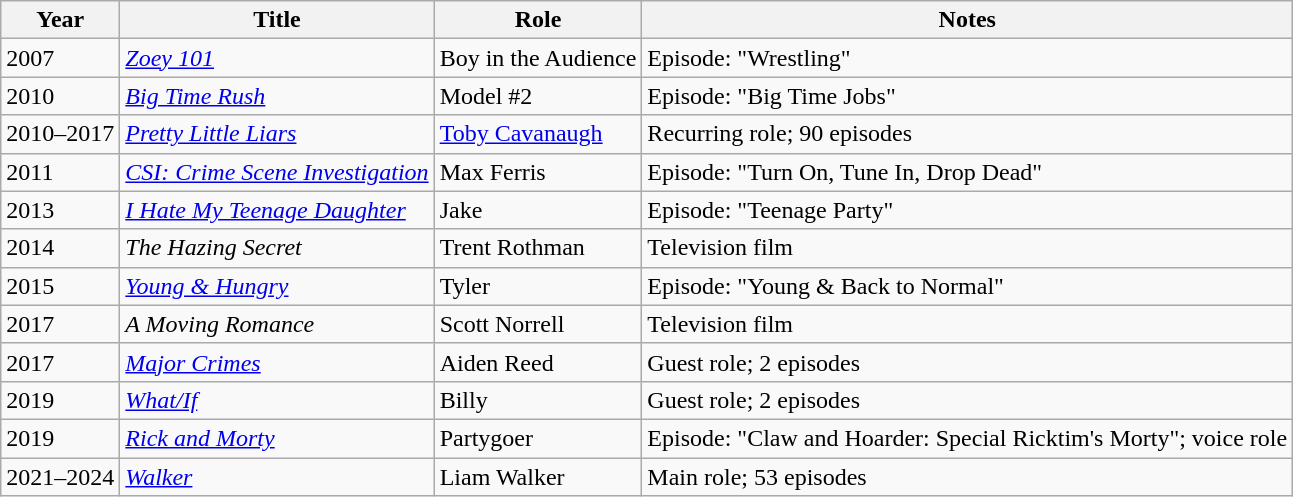<table class="wikitable sortable">
<tr>
<th>Year</th>
<th>Title</th>
<th>Role</th>
<th>Notes</th>
</tr>
<tr>
<td>2007</td>
<td><em><a href='#'>Zoey 101</a></em></td>
<td>Boy in the Audience</td>
<td>Episode: "Wrestling"</td>
</tr>
<tr>
<td>2010</td>
<td><em><a href='#'>Big Time Rush</a></em></td>
<td>Model #2</td>
<td>Episode: "Big Time Jobs"</td>
</tr>
<tr>
<td>2010–2017</td>
<td><em><a href='#'>Pretty Little Liars</a></em></td>
<td><a href='#'>Toby Cavanaugh</a></td>
<td>Recurring role; 90 episodes</td>
</tr>
<tr>
<td>2011</td>
<td><em><a href='#'>CSI: Crime Scene Investigation</a></em></td>
<td>Max Ferris</td>
<td>Episode: "Turn On, Tune In, Drop Dead"</td>
</tr>
<tr>
<td>2013</td>
<td><em><a href='#'>I Hate My Teenage Daughter</a></em></td>
<td>Jake</td>
<td>Episode: "Teenage Party"</td>
</tr>
<tr>
<td>2014</td>
<td><em>The Hazing Secret</em></td>
<td>Trent Rothman</td>
<td>Television film</td>
</tr>
<tr>
<td>2015</td>
<td><em><a href='#'>Young & Hungry</a></em></td>
<td>Tyler</td>
<td>Episode: "Young & Back to Normal"</td>
</tr>
<tr>
<td>2017</td>
<td><em>A Moving Romance</em></td>
<td>Scott Norrell</td>
<td>Television film</td>
</tr>
<tr>
<td>2017</td>
<td><em><a href='#'>Major Crimes</a></em></td>
<td>Aiden Reed</td>
<td>Guest role; 2 episodes</td>
</tr>
<tr>
<td>2019</td>
<td><em><a href='#'>What/If</a></em></td>
<td>Billy</td>
<td>Guest role; 2 episodes</td>
</tr>
<tr>
<td>2019</td>
<td><em><a href='#'>Rick and Morty</a></em></td>
<td>Partygoer</td>
<td>Episode: "Claw and Hoarder: Special Ricktim's Morty"; voice role</td>
</tr>
<tr>
<td>2021–2024</td>
<td><em><a href='#'>Walker</a></em></td>
<td>Liam Walker</td>
<td>Main role; 53 episodes</td>
</tr>
</table>
